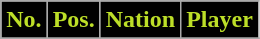<table class="wikitable sortable">
<tr>
<th style="background-color:#010101; color:#BDDF28;" scope=col>No.</th>
<th style="background-color:#010101; color:#BDDF28;" scope=col>Pos.</th>
<th style="background-color:#010101; color:#BDDF28;" scope=col>Nation</th>
<th style="background-color:#010101; color:#BDDF28;" scope=col>Player</th>
</tr>
<tr>
</tr>
</table>
